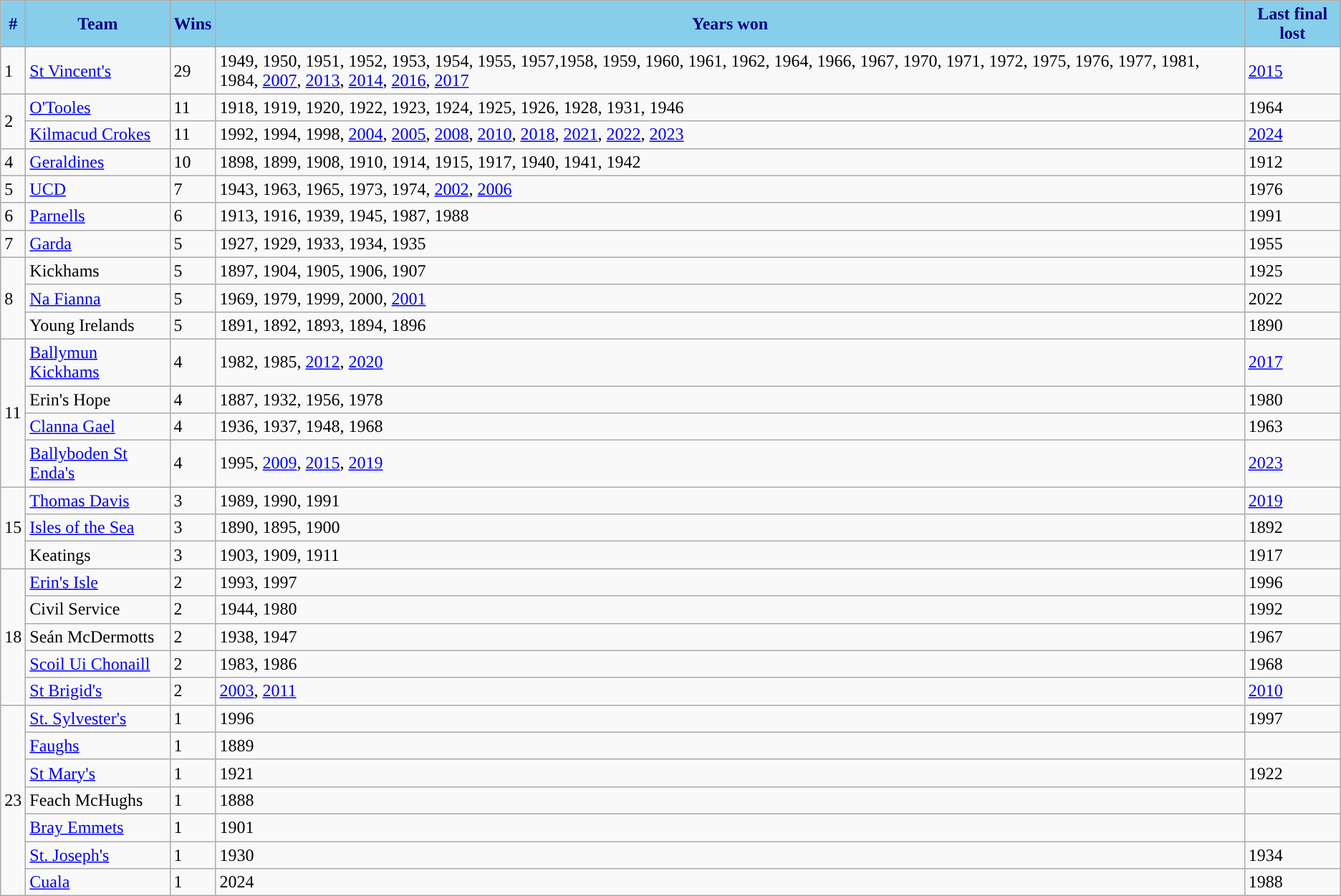<table class="wikitable">
<tr>
<th style="background:skyblue;color:navy;">#</th>
<th style="background:skyblue;color:navy;">Team</th>
<th style="background:skyblue;color:navy;">Wins</th>
<th style="background:skyblue;color:navy;">Years won</th>
<th style="background:skyblue;color:navy;">Last final lost</th>
</tr>
<tr>
<td>1</td>
<td><a href='#'>St Vincent's</a></td>
<td>29</td>
<td>1949, 1950, 1951, 1952, 1953, 1954, 1955, 1957,1958, 1959, 1960, 1961, 1962, 1964, 1966, 1967, 1970, 1971, 1972, 1975, 1976, 1977, 1981, 1984, <a href='#'>2007</a>, <a href='#'>2013</a>, <a href='#'>2014</a>, <a href='#'>2016</a>, <a href='#'>2017</a></td>
<td><a href='#'>2015</a></td>
</tr>
<tr>
<td rowspan=2>2</td>
<td><a href='#'>O'Tooles</a></td>
<td>11</td>
<td>1918, 1919, 1920, 1922, 1923, 1924, 1925, 1926, 1928, 1931, 1946</td>
<td>1964</td>
</tr>
<tr>
<td><a href='#'>Kilmacud Crokes</a></td>
<td>11</td>
<td>1992, 1994, 1998, <a href='#'>2004</a>, <a href='#'>2005</a>, <a href='#'>2008</a>, <a href='#'>2010</a>, <a href='#'>2018</a>, <a href='#'>2021</a>, <a href='#'>2022</a>, <a href='#'>2023</a></td>
<td><a href='#'>2024</a></td>
</tr>
<tr>
<td>4</td>
<td><a href='#'>Geraldines</a></td>
<td>10</td>
<td>1898, 1899, 1908, 1910, 1914, 1915, 1917, 1940, 1941, 1942</td>
<td>1912</td>
</tr>
<tr>
<td>5</td>
<td><a href='#'>UCD</a></td>
<td>7</td>
<td>1943, 1963, 1965, 1973, 1974, <a href='#'>2002</a>, <a href='#'>2006</a></td>
<td>1976</td>
</tr>
<tr>
<td>6</td>
<td><a href='#'>Parnells</a></td>
<td>6</td>
<td>1913, 1916, 1939, 1945, 1987, 1988</td>
<td>1991</td>
</tr>
<tr>
<td>7</td>
<td><a href='#'>Garda</a></td>
<td>5</td>
<td>1927, 1929, 1933, 1934, 1935</td>
<td>1955</td>
</tr>
<tr>
<td rowspan=3>8</td>
<td [>Kickhams</td>
<td>5</td>
<td>1897, 1904, 1905, 1906, 1907</td>
<td>1925</td>
</tr>
<tr>
<td><a href='#'>Na Fianna</a></td>
<td>5</td>
<td>1969, 1979, 1999, 2000, <a href='#'>2001</a></td>
<td>2022</td>
</tr>
<tr>
<td>Young Irelands</td>
<td>5</td>
<td>1891, 1892, 1893, 1894, 1896</td>
<td>1890</td>
</tr>
<tr>
<td rowspan=4>11</td>
<td><a href='#'>Ballymun Kickhams</a></td>
<td>4</td>
<td>1982, 1985, <a href='#'>2012</a>, <a href='#'>2020</a></td>
<td><a href='#'>2017</a></td>
</tr>
<tr>
<td>Erin's Hope</td>
<td>4</td>
<td>1887, 1932, 1956, 1978</td>
<td>1980</td>
</tr>
<tr>
<td><a href='#'>Clanna Gael</a></td>
<td>4</td>
<td>1936, 1937, 1948, 1968</td>
<td>1963</td>
</tr>
<tr>
<td><a href='#'>Ballyboden St Enda's</a></td>
<td>4</td>
<td>1995, <a href='#'>2009</a>, <a href='#'>2015</a>, <a href='#'>2019</a></td>
<td><a href='#'>2023</a></td>
</tr>
<tr>
<td rowspan=3>15</td>
<td><a href='#'>Thomas Davis</a></td>
<td>3</td>
<td>1989, 1990, 1991</td>
<td><a href='#'>2019</a></td>
</tr>
<tr>
<td><a href='#'> Isles of the Sea</a></td>
<td>3</td>
<td>1890, 1895, 1900</td>
<td>1892</td>
</tr>
<tr>
<td>Keatings</td>
<td>3</td>
<td>1903, 1909, 1911</td>
<td>1917</td>
</tr>
<tr>
<td rowspan=5>18</td>
<td><a href='#'>Erin's Isle</a></td>
<td>2</td>
<td>1993, 1997</td>
<td>1996</td>
</tr>
<tr>
<td>Civil Service</td>
<td>2</td>
<td>1944, 1980</td>
<td>1992</td>
</tr>
<tr>
<td>Seán McDermotts</td>
<td>2</td>
<td>1938, 1947</td>
<td>1967</td>
</tr>
<tr>
<td><a href='#'>Scoil Ui Chonaill</a></td>
<td>2</td>
<td>1983, 1986</td>
<td>1968</td>
</tr>
<tr>
<td><a href='#'>St Brigid's</a></td>
<td>2</td>
<td><a href='#'>2003</a>, <a href='#'>2011</a></td>
<td><a href='#'>2010</a></td>
</tr>
<tr>
<td rowspan=7>23</td>
<td><a href='#'>St. Sylvester's</a></td>
<td>1</td>
<td>1996</td>
<td>1997</td>
</tr>
<tr>
<td><a href='#'>Faughs</a></td>
<td>1</td>
<td>1889</td>
<td></td>
</tr>
<tr>
<td><a href='#'>St Mary's</a></td>
<td>1</td>
<td>1921</td>
<td>1922</td>
</tr>
<tr>
<td>Feach McHughs</td>
<td>1</td>
<td>1888</td>
<td></td>
</tr>
<tr>
<td><a href='#'>Bray Emmets</a></td>
<td>1</td>
<td>1901</td>
<td></td>
</tr>
<tr>
<td><a href='#'>St. Joseph's</a></td>
<td>1</td>
<td>1930</td>
<td>1934</td>
</tr>
<tr>
<td><a href='#'>Cuala</a></td>
<td>1</td>
<td>2024</td>
<td>1988</td>
</tr>
</table>
